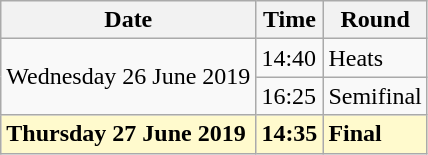<table class="wikitable">
<tr>
<th>Date</th>
<th>Time</th>
<th>Round</th>
</tr>
<tr>
<td rowspan=2>Wednesday 26 June 2019</td>
<td>14:40</td>
<td>Heats</td>
</tr>
<tr>
<td>16:25</td>
<td>Semifinal</td>
</tr>
<tr>
<td style=background:lemonchiffon><strong>Thursday 27 June 2019</strong></td>
<td style=background:lemonchiffon><strong>14:35</strong></td>
<td style=background:lemonchiffon><strong>Final</strong></td>
</tr>
</table>
